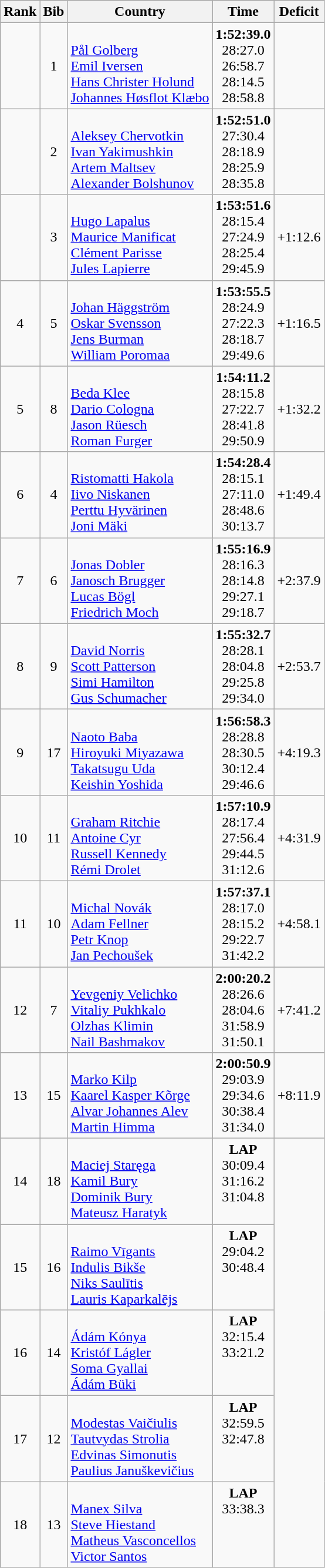<table class="wikitable sortable" style="text-align:center">
<tr>
<th>Rank</th>
<th>Bib</th>
<th>Country</th>
<th>Time</th>
<th>Deficit</th>
</tr>
<tr>
<td></td>
<td>1</td>
<td align=left><br><a href='#'>Pål Golberg</a><br><a href='#'>Emil Iversen</a><br><a href='#'>Hans Christer Holund</a><br><a href='#'>Johannes Høsflot Klæbo</a></td>
<td><strong>1:52:39.0</strong><br>28:27.0<br>26:58.7<br>28:14.5<br>28:58.8</td>
<td></td>
</tr>
<tr>
<td></td>
<td>2</td>
<td align=left><br><a href='#'>Aleksey Chervotkin</a><br><a href='#'>Ivan Yakimushkin</a><br><a href='#'>Artem Maltsev</a><br><a href='#'>Alexander Bolshunov</a></td>
<td><strong>1:52:51.0</strong><br>27:30.4<br>28:18.9<br>28:25.9<br>28:35.8</td>
<td></td>
</tr>
<tr>
<td></td>
<td>3</td>
<td align=left><br><a href='#'>Hugo Lapalus</a><br><a href='#'>Maurice Manificat</a><br><a href='#'>Clément Parisse</a><br><a href='#'>Jules Lapierre</a></td>
<td><strong>1:53:51.6</strong><br>28:15.4<br>27:24.9<br>28:25.4<br>29:45.9</td>
<td>+1:12.6</td>
</tr>
<tr>
<td>4</td>
<td>5</td>
<td align=left><br><a href='#'>Johan Häggström</a><br><a href='#'>Oskar Svensson</a><br><a href='#'>Jens Burman</a><br><a href='#'>William Poromaa</a></td>
<td><strong>1:53:55.5</strong><br>28:24.9<br>27:22.3<br>28:18.7<br>29:49.6</td>
<td>+1:16.5</td>
</tr>
<tr>
<td>5</td>
<td>8</td>
<td align=left><br><a href='#'>Beda Klee</a><br><a href='#'>Dario Cologna</a><br><a href='#'>Jason Rüesch</a><br><a href='#'>Roman Furger</a></td>
<td><strong>1:54:11.2</strong><br>28:15.8<br>27:22.7<br>28:41.8<br>29:50.9</td>
<td>+1:32.2</td>
</tr>
<tr>
<td>6</td>
<td>4</td>
<td align=left><br><a href='#'>Ristomatti Hakola</a><br><a href='#'>Iivo Niskanen</a><br><a href='#'>Perttu Hyvärinen</a><br><a href='#'>Joni Mäki</a></td>
<td><strong>1:54:28.4</strong><br>28:15.1<br>27:11.0<br>28:48.6<br>30:13.7</td>
<td>+1:49.4</td>
</tr>
<tr>
<td>7</td>
<td>6</td>
<td align=left><br><a href='#'>Jonas Dobler</a><br><a href='#'>Janosch Brugger</a><br><a href='#'>Lucas Bögl</a><br><a href='#'>Friedrich Moch</a></td>
<td><strong>1:55:16.9</strong><br>28:16.3<br>28:14.8<br>29:27.1<br>29:18.7</td>
<td>+2:37.9</td>
</tr>
<tr>
<td>8</td>
<td>9</td>
<td align=left><br><a href='#'>David Norris</a><br><a href='#'>Scott Patterson</a><br><a href='#'>Simi Hamilton</a><br><a href='#'>Gus Schumacher</a></td>
<td><strong>1:55:32.7</strong><br>28:28.1<br>28:04.8<br>29:25.8<br>29:34.0</td>
<td>+2:53.7</td>
</tr>
<tr>
<td>9</td>
<td>17</td>
<td align=left><br><a href='#'>Naoto Baba</a><br><a href='#'>Hiroyuki Miyazawa</a><br><a href='#'>Takatsugu Uda</a><br><a href='#'>Keishin Yoshida</a></td>
<td><strong>1:56:58.3</strong><br>28:28.8<br>28:30.5<br>30:12.4<br>29:46.6</td>
<td>+4:19.3</td>
</tr>
<tr>
<td>10</td>
<td>11</td>
<td align=left><br><a href='#'>Graham Ritchie</a><br><a href='#'>Antoine Cyr</a><br><a href='#'>Russell Kennedy</a><br><a href='#'>Rémi Drolet</a></td>
<td><strong>1:57:10.9</strong><br>28:17.4<br>27:56.4<br>29:44.5<br>31:12.6</td>
<td>+4:31.9</td>
</tr>
<tr>
<td>11</td>
<td>10</td>
<td align=left><br><a href='#'>Michal Novák</a><br><a href='#'>Adam Fellner</a><br><a href='#'>Petr Knop</a><br><a href='#'>Jan Pechoušek</a></td>
<td><strong>1:57:37.1</strong><br>28:17.0<br>28:15.2<br>29:22.7<br>31:42.2</td>
<td>+4:58.1</td>
</tr>
<tr>
<td>12</td>
<td>7</td>
<td align=left><br><a href='#'>Yevgeniy Velichko</a><br><a href='#'>Vitaliy Pukhkalo</a><br><a href='#'>Olzhas Klimin</a><br><a href='#'>Nail Bashmakov</a></td>
<td><strong>2:00:20.2</strong><br>28:26.6<br>28:04.6<br>31:58.9<br>31:50.1</td>
<td>+7:41.2</td>
</tr>
<tr>
<td>13</td>
<td>15</td>
<td align=left><br><a href='#'>Marko Kilp</a><br><a href='#'>Kaarel Kasper Kõrge</a><br><a href='#'>Alvar Johannes Alev</a><br><a href='#'>Martin Himma</a></td>
<td><strong>2:00:50.9</strong><br>29:03.9<br>29:34.6<br>30:38.4<br>31:34.0</td>
<td>+8:11.9</td>
</tr>
<tr>
<td>14</td>
<td>18</td>
<td align=left><br><a href='#'>Maciej Staręga</a><br><a href='#'>Kamil Bury</a><br><a href='#'>Dominik Bury</a><br><a href='#'>Mateusz Haratyk</a></td>
<td valign=top><strong>LAP</strong><br>30:09.4<br>31:16.2<br>31:04.8</td>
<td rowspan=5></td>
</tr>
<tr>
<td>15</td>
<td>16</td>
<td align=left><br><a href='#'>Raimo Vīgants</a><br><a href='#'>Indulis Bikše</a><br><a href='#'>Niks Saulītis</a><br><a href='#'>Lauris Kaparkalējs</a></td>
<td valign=top><strong>LAP</strong><br>29:04.2<br>30:48.4</td>
</tr>
<tr>
<td>16</td>
<td>14</td>
<td align=left><br><a href='#'>Ádám Kónya</a><br><a href='#'>Kristóf Lágler</a><br><a href='#'>Soma Gyallai</a><br><a href='#'>Ádám Büki</a></td>
<td valign=top><strong>LAP</strong><br>32:15.4<br>33:21.2</td>
</tr>
<tr>
<td>17</td>
<td>12</td>
<td align=left><br><a href='#'>Modestas Vaičiulis</a><br><a href='#'>Tautvydas Strolia</a><br><a href='#'>Edvinas Simonutis</a><br><a href='#'>Paulius Januškevičius</a></td>
<td valign=top><strong>LAP</strong><br>32:59.5<br>32:47.8</td>
</tr>
<tr>
<td>18</td>
<td>13</td>
<td align=left><br><a href='#'>Manex Silva</a><br><a href='#'>Steve Hiestand</a><br><a href='#'>Matheus Vasconcellos</a><br><a href='#'>Victor Santos</a></td>
<td valign=top><strong>LAP</strong><br>33:38.3</td>
</tr>
</table>
